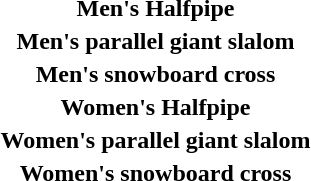<table>
<tr>
<th scope="row">Men's Halfpipe<br></th>
<td></td>
<td></td>
<td></td>
</tr>
<tr>
<th scope="row">Men's parallel giant slalom<br></th>
<td></td>
<td></td>
<td></td>
</tr>
<tr>
<th scope="row">Men's snowboard cross<br></th>
<td></td>
<td></td>
<td></td>
</tr>
<tr>
<th scope="row">Women's Halfpipe<br></th>
<td></td>
<td></td>
<td></td>
</tr>
<tr>
<th scope="row">Women's parallel giant slalom<br></th>
<td></td>
<td></td>
<td></td>
</tr>
<tr>
<th scope="row">Women's snowboard cross<br></th>
<td></td>
<td></td>
<td></td>
</tr>
</table>
